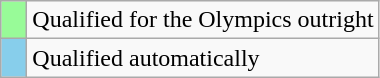<table class="wikitable">
<tr>
<td width=10px bgcolor="#98fb98"></td>
<td>Qualified for the Olympics outright</td>
</tr>
<tr>
<td width=10px bgcolor="skyblue"></td>
<td>Qualified automatically</td>
</tr>
</table>
